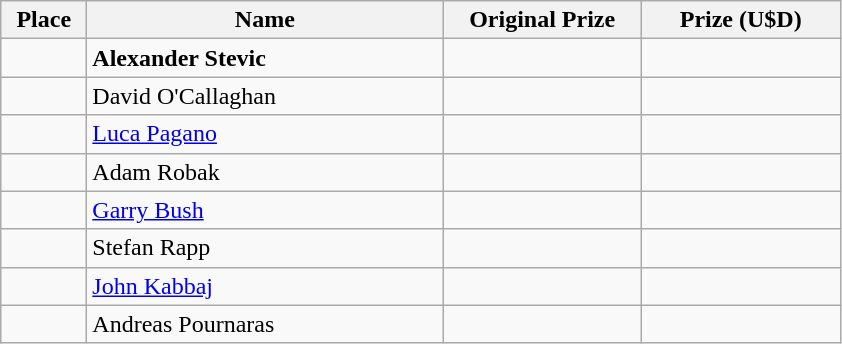<table class="wikitable">
<tr>
<th width="50">Place</th>
<th width="230">Name</th>
<th width="125">Original Prize</th>
<th width="125">Prize (U$D)</th>
</tr>
<tr>
<td></td>
<td> <strong>Alexander Stevic</strong></td>
<td></td>
<td></td>
</tr>
<tr>
<td></td>
<td> David O'Callaghan</td>
<td></td>
<td></td>
</tr>
<tr>
<td></td>
<td> <a href='#'>Luca Pagano</a></td>
<td></td>
<td></td>
</tr>
<tr>
<td></td>
<td> Adam Robak</td>
<td></td>
<td></td>
</tr>
<tr>
<td></td>
<td> <a href='#'>Garry Bush</a></td>
<td></td>
<td></td>
</tr>
<tr>
<td></td>
<td> Stefan Rapp</td>
<td></td>
<td></td>
</tr>
<tr>
<td></td>
<td> <a href='#'>John Kabbaj</a></td>
<td></td>
<td></td>
</tr>
<tr>
<td></td>
<td> Andreas Pournaras</td>
<td></td>
<td></td>
</tr>
</table>
